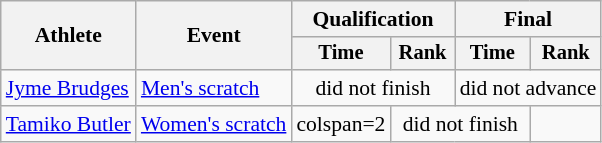<table class=wikitable style="font-size:90%">
<tr>
<th rowspan=2>Athlete</th>
<th rowspan=2>Event</th>
<th colspan=2>Qualification</th>
<th colspan=2>Final</th>
</tr>
<tr style="font-size:95%">
<th>Time</th>
<th>Rank</th>
<th>Time</th>
<th>Rank</th>
</tr>
<tr align=center>
<td align=left><a href='#'>Jyme Brudges</a></td>
<td align=left><a href='#'>Men's scratch</a></td>
<td colspan=2>did not finish</td>
<td colspan=2>did not advance</td>
</tr>
<tr align=center>
<td align=left><a href='#'>Tamiko Butler</a></td>
<td align=left><a href='#'>Women's scratch</a></td>
<td>colspan=2 </td>
<td colspan=2>did not finish</td>
</tr>
</table>
